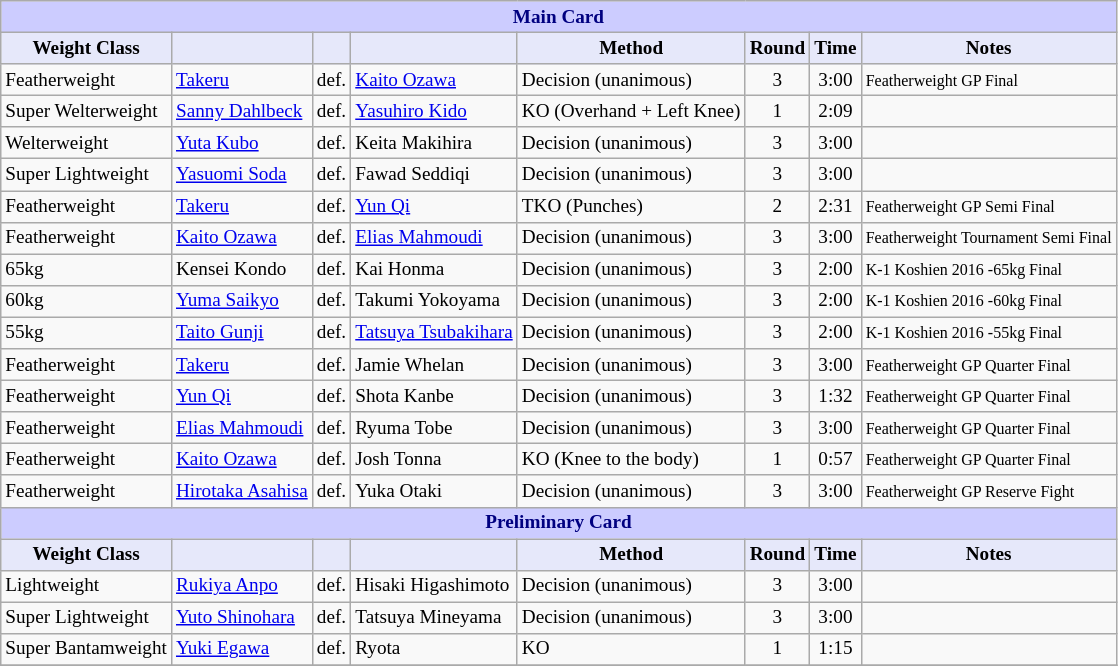<table class="wikitable" style="font-size: 80%;">
<tr>
<th colspan="8" style="background-color: #ccf; color: #000080; text-align: center;"><strong>Main Card</strong></th>
</tr>
<tr>
<th colspan="1" style="background-color: #E6E8FA; color: #000000; text-align: center;">Weight Class</th>
<th colspan="1" style="background-color: #E6E8FA; color: #000000; text-align: center;"></th>
<th colspan="1" style="background-color: #E6E8FA; color: #000000; text-align: center;"></th>
<th colspan="1" style="background-color: #E6E8FA; color: #000000; text-align: center;"></th>
<th colspan="1" style="background-color: #E6E8FA; color: #000000; text-align: center;">Method</th>
<th colspan="1" style="background-color: #E6E8FA; color: #000000; text-align: center;">Round</th>
<th colspan="1" style="background-color: #E6E8FA; color: #000000; text-align: center;">Time</th>
<th colspan="1" style="background-color: #E6E8FA; color: #000000; text-align: center;">Notes</th>
</tr>
<tr>
<td>Featherweight</td>
<td> <a href='#'>Takeru</a></td>
<td align=center>def.</td>
<td> <a href='#'>Kaito Ozawa</a></td>
<td>Decision (unanimous)</td>
<td align=center>3</td>
<td align=center>3:00</td>
<td><small>Featherweight GP Final</small></td>
</tr>
<tr>
<td>Super Welterweight</td>
<td> <a href='#'>Sanny Dahlbeck</a></td>
<td align=center>def.</td>
<td> <a href='#'>Yasuhiro Kido</a></td>
<td>KO (Overhand + Left Knee)</td>
<td align=center>1</td>
<td align=center>2:09</td>
<td></td>
</tr>
<tr>
<td>Welterweight</td>
<td> <a href='#'>Yuta Kubo</a></td>
<td align=center>def.</td>
<td> Keita Makihira</td>
<td>Decision (unanimous)</td>
<td align=center>3</td>
<td align=center>3:00</td>
<td></td>
</tr>
<tr>
<td>Super Lightweight</td>
<td> <a href='#'>Yasuomi Soda</a></td>
<td align=center>def.</td>
<td> Fawad Seddiqi</td>
<td>Decision (unanimous)</td>
<td align=center>3</td>
<td align=center>3:00</td>
<td></td>
</tr>
<tr>
<td>Featherweight</td>
<td><a href='#'>Takeru</a></td>
<td align=center>def.</td>
<td> <a href='#'>Yun Qi</a></td>
<td>TKO (Punches)</td>
<td align=center>2</td>
<td align=center>2:31</td>
<td><small>Featherweight GP Semi Final</small></td>
</tr>
<tr>
<td>Featherweight</td>
<td> <a href='#'>Kaito Ozawa</a></td>
<td align=center>def.</td>
<td> <a href='#'>Elias Mahmoudi</a></td>
<td>Decision (unanimous)</td>
<td align=center>3</td>
<td align=center>3:00</td>
<td><small>Featherweight Tournament Semi Final</small></td>
</tr>
<tr>
<td>65kg</td>
<td> Kensei Kondo</td>
<td align=center>def.</td>
<td> Kai Honma</td>
<td>Decision (unanimous)</td>
<td align=center>3</td>
<td align=center>2:00</td>
<td><small>K-1 Koshien 2016 -65kg Final</small></td>
</tr>
<tr>
<td>60kg</td>
<td> <a href='#'>Yuma Saikyo</a></td>
<td align=center>def.</td>
<td> Takumi Yokoyama</td>
<td>Decision (unanimous)</td>
<td align=center>3</td>
<td align=center>2:00</td>
<td><small>K-1 Koshien 2016 -60kg Final</small></td>
</tr>
<tr>
<td>55kg</td>
<td> <a href='#'>Taito Gunji</a></td>
<td align=center>def.</td>
<td> <a href='#'>Tatsuya Tsubakihara</a></td>
<td>Decision (unanimous)</td>
<td align=center>3</td>
<td align=center>2:00</td>
<td><small>K-1 Koshien 2016 -55kg Final</small></td>
</tr>
<tr>
<td>Featherweight</td>
<td> <a href='#'>Takeru</a></td>
<td align=center>def.</td>
<td> Jamie Whelan</td>
<td>Decision (unanimous)</td>
<td align=center>3</td>
<td align=center>3:00</td>
<td><small>Featherweight GP Quarter Final</small></td>
</tr>
<tr>
<td>Featherweight</td>
<td> <a href='#'>Yun Qi</a></td>
<td align=center>def.</td>
<td> Shota Kanbe</td>
<td>Decision (unanimous)</td>
<td align=center>3</td>
<td align=center>1:32</td>
<td><small>Featherweight GP Quarter Final</small></td>
</tr>
<tr>
<td>Featherweight</td>
<td> <a href='#'>Elias Mahmoudi</a></td>
<td align=center>def.</td>
<td> Ryuma Tobe</td>
<td>Decision (unanimous)</td>
<td align=center>3</td>
<td align=center>3:00</td>
<td><small>Featherweight GP Quarter Final</small></td>
</tr>
<tr>
<td>Featherweight</td>
<td> <a href='#'>Kaito Ozawa</a></td>
<td align=center>def.</td>
<td> Josh Tonna</td>
<td>KO (Knee to the body)</td>
<td align=center>1</td>
<td align=center>0:57</td>
<td><small>Featherweight GP Quarter Final</small></td>
</tr>
<tr>
<td>Featherweight</td>
<td> <a href='#'>Hirotaka Asahisa</a></td>
<td align=center>def.</td>
<td> Yuka Otaki</td>
<td>Decision (unanimous)</td>
<td align=center>3</td>
<td align=center>3:00</td>
<td><small>Featherweight GP Reserve Fight</small></td>
</tr>
<tr>
<th colspan="8" style="background-color: #ccf; color: #000080; text-align: center;"><strong>Preliminary Card</strong></th>
</tr>
<tr>
<th colspan="1" style="background-color: #E6E8FA; color: #000000; text-align: center;">Weight Class</th>
<th colspan="1" style="background-color: #E6E8FA; color: #000000; text-align: center;"></th>
<th colspan="1" style="background-color: #E6E8FA; color: #000000; text-align: center;"></th>
<th colspan="1" style="background-color: #E6E8FA; color: #000000; text-align: center;"></th>
<th colspan="1" style="background-color: #E6E8FA; color: #000000; text-align: center;">Method</th>
<th colspan="1" style="background-color: #E6E8FA; color: #000000; text-align: center;">Round</th>
<th colspan="1" style="background-color: #E6E8FA; color: #000000; text-align: center;">Time</th>
<th colspan="1" style="background-color: #E6E8FA; color: #000000; text-align: center;">Notes</th>
</tr>
<tr>
<td>Lightweight</td>
<td> <a href='#'>Rukiya Anpo</a></td>
<td align=center>def.</td>
<td> Hisaki Higashimoto</td>
<td>Decision (unanimous)</td>
<td align=center>3</td>
<td align=center>3:00</td>
<td></td>
</tr>
<tr>
<td>Super Lightweight</td>
<td> <a href='#'>Yuto Shinohara</a></td>
<td align=center>def.</td>
<td> Tatsuya Mineyama</td>
<td>Decision (unanimous)</td>
<td align=center>3</td>
<td align=center>3:00</td>
<td></td>
</tr>
<tr>
<td>Super Bantamweight</td>
<td> <a href='#'>Yuki Egawa</a></td>
<td align=center>def.</td>
<td> Ryota</td>
<td>KO</td>
<td align=center>1</td>
<td align=center>1:15</td>
<td></td>
</tr>
<tr>
</tr>
</table>
